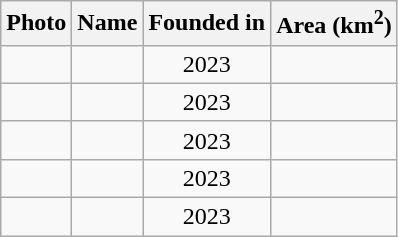<table class="wikitable sortable">
<tr>
<th>Photo</th>
<th>Name</th>
<th>Founded in</th>
<th>Area (km<sup>2</sup>)</th>
</tr>
<tr -------------------------->
<td align="center"></td>
<td align="left"></td>
<td align="center">2023</td>
</tr>
<tr>
<td></td>
<td></td>
<td align="center">2023</td>
<td></td>
</tr>
<tr>
<td></td>
<td></td>
<td align="center">2023</td>
<td></td>
</tr>
<tr>
<td></td>
<td></td>
<td align="center">2023</td>
<td></td>
</tr>
<tr>
<td></td>
<td></td>
<td align="center">2023</td>
<td></td>
</tr>
</table>
